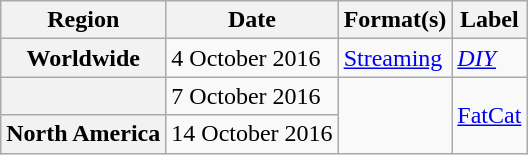<table class="wikitable plainrowheaders">
<tr>
<th scope="col">Region</th>
<th scope="col">Date</th>
<th scope="col">Format(s)</th>
<th scope="col">Label</th>
</tr>
<tr>
<th scope="row">Worldwide</th>
<td>4 October 2016</td>
<td><a href='#'>Streaming</a></td>
<td><em><a href='#'>DIY</a></em></td>
</tr>
<tr>
<th scope="row"></th>
<td>7 October 2016</td>
<td rowspan=2></td>
<td rowspan=2><a href='#'>FatCat</a></td>
</tr>
<tr>
<th scope="row">North America</th>
<td>14 October 2016</td>
</tr>
</table>
